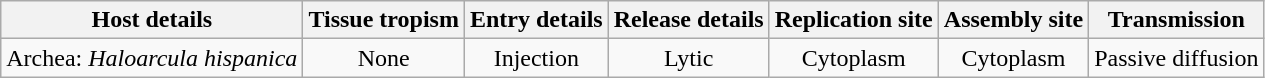<table class="wikitable sortable" style="text-align:center">
<tr>
<th>Host details</th>
<th>Tissue tropism</th>
<th>Entry details</th>
<th>Release details</th>
<th>Replication site</th>
<th>Assembly site</th>
<th>Transmission</th>
</tr>
<tr>
<td>Archea: <em>Haloarcula hispanica</em></td>
<td>None</td>
<td>Injection</td>
<td>Lytic</td>
<td>Cytoplasm</td>
<td>Cytoplasm</td>
<td>Passive diffusion</td>
</tr>
</table>
